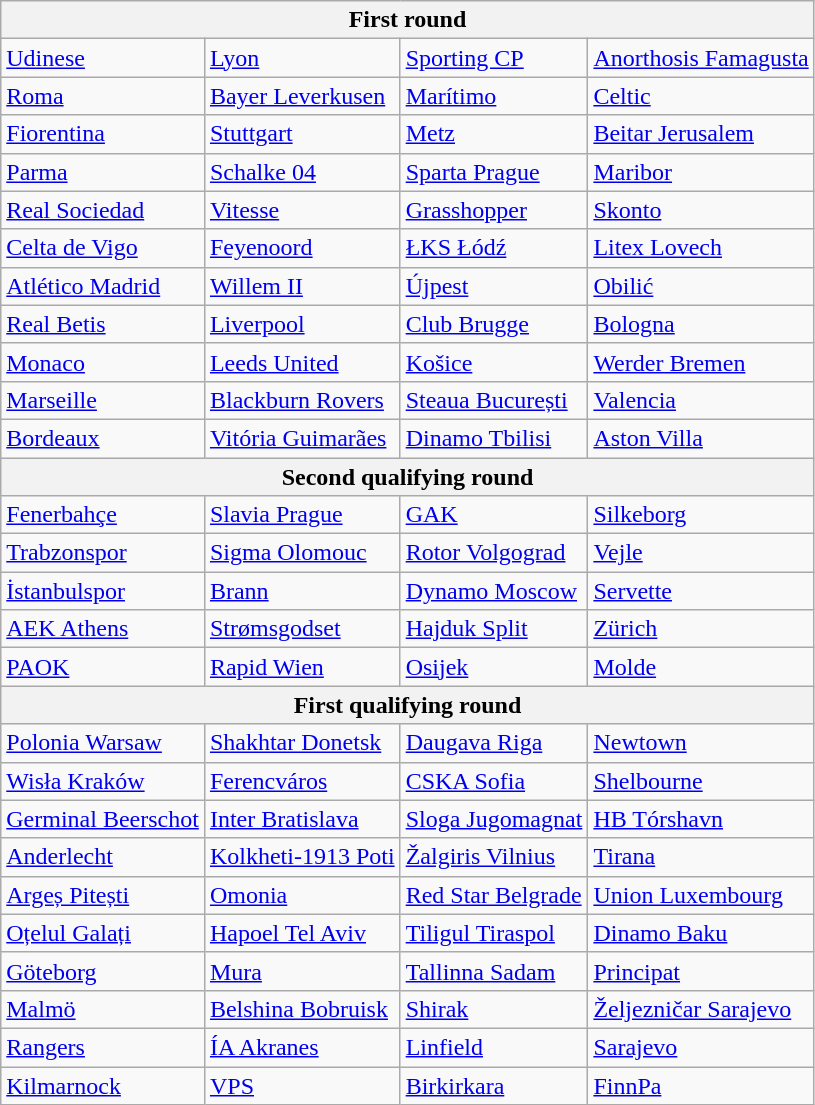<table class="wikitable">
<tr>
<th colspan="4">First round</th>
</tr>
<tr>
<td> <a href='#'>Udinese</a> </td>
<td> <a href='#'>Lyon</a> </td>
<td> <a href='#'>Sporting CP</a> </td>
<td> <a href='#'>Anorthosis Famagusta</a> </td>
</tr>
<tr>
<td> <a href='#'>Roma</a> </td>
<td> <a href='#'>Bayer Leverkusen</a> </td>
<td> <a href='#'>Marítimo</a> </td>
<td> <a href='#'>Celtic</a> </td>
</tr>
<tr>
<td> <a href='#'>Fiorentina</a> </td>
<td> <a href='#'>Stuttgart</a> </td>
<td> <a href='#'>Metz</a> </td>
<td> <a href='#'>Beitar Jerusalem</a> </td>
</tr>
<tr>
<td> <a href='#'>Parma</a> </td>
<td> <a href='#'>Schalke 04</a> </td>
<td> <a href='#'>Sparta Prague</a> </td>
<td> <a href='#'>Maribor</a> </td>
</tr>
<tr>
<td> <a href='#'>Real Sociedad</a> </td>
<td> <a href='#'>Vitesse</a> </td>
<td> <a href='#'>Grasshopper</a> </td>
<td> <a href='#'>Skonto</a> </td>
</tr>
<tr>
<td> <a href='#'>Celta de Vigo</a> </td>
<td> <a href='#'>Feyenoord</a> </td>
<td> <a href='#'>ŁKS Łódź</a> </td>
<td> <a href='#'>Litex Lovech</a> </td>
</tr>
<tr>
<td> <a href='#'>Atlético Madrid</a> </td>
<td> <a href='#'>Willem II</a> </td>
<td> <a href='#'>Újpest</a> </td>
<td> <a href='#'>Obilić</a> </td>
</tr>
<tr>
<td> <a href='#'>Real Betis</a> </td>
<td> <a href='#'>Liverpool</a> </td>
<td> <a href='#'>Club Brugge</a> </td>
<td> <a href='#'>Bologna</a> </td>
</tr>
<tr>
<td> <a href='#'>Monaco</a> </td>
<td> <a href='#'>Leeds United</a> </td>
<td> <a href='#'>Košice</a> </td>
<td> <a href='#'>Werder Bremen</a> </td>
</tr>
<tr>
<td> <a href='#'>Marseille</a> </td>
<td> <a href='#'>Blackburn Rovers</a> </td>
<td> <a href='#'>Steaua București</a> </td>
<td> <a href='#'>Valencia</a> </td>
</tr>
<tr>
<td> <a href='#'>Bordeaux</a> </td>
<td> <a href='#'>Vitória Guimarães</a> </td>
<td> <a href='#'>Dinamo Tbilisi</a> </td>
<td> <a href='#'>Aston Villa</a> </td>
</tr>
<tr>
<th colspan="4">Second qualifying round</th>
</tr>
<tr>
<td> <a href='#'>Fenerbahçe</a> </td>
<td> <a href='#'>Slavia Prague</a> </td>
<td> <a href='#'>GAK</a> </td>
<td> <a href='#'>Silkeborg</a> </td>
</tr>
<tr>
<td> <a href='#'>Trabzonspor</a> </td>
<td> <a href='#'>Sigma Olomouc</a> </td>
<td> <a href='#'>Rotor Volgograd</a> </td>
<td> <a href='#'>Vejle</a> </td>
</tr>
<tr>
<td> <a href='#'>İstanbulspor</a> </td>
<td> <a href='#'>Brann</a> </td>
<td> <a href='#'>Dynamo Moscow</a> </td>
<td> <a href='#'>Servette</a> </td>
</tr>
<tr>
<td> <a href='#'>AEK Athens</a> </td>
<td> <a href='#'>Strømsgodset</a> </td>
<td> <a href='#'>Hajduk Split</a> </td>
<td> <a href='#'>Zürich</a> </td>
</tr>
<tr>
<td> <a href='#'>PAOK</a> </td>
<td> <a href='#'>Rapid Wien</a> </td>
<td> <a href='#'>Osijek</a> </td>
<td> <a href='#'>Molde</a> </td>
</tr>
<tr>
<th colspan="4">First qualifying round</th>
</tr>
<tr>
<td> <a href='#'>Polonia Warsaw</a> </td>
<td> <a href='#'>Shakhtar Donetsk</a> </td>
<td> <a href='#'>Daugava Riga</a> </td>
<td> <a href='#'>Newtown</a> </td>
</tr>
<tr>
<td> <a href='#'>Wisła Kraków</a> </td>
<td> <a href='#'>Ferencváros</a> </td>
<td> <a href='#'>CSKA Sofia</a> </td>
<td> <a href='#'>Shelbourne</a> </td>
</tr>
<tr>
<td> <a href='#'>Germinal Beerschot</a> </td>
<td> <a href='#'>Inter Bratislava</a> </td>
<td> <a href='#'>Sloga Jugomagnat</a> </td>
<td> <a href='#'>HB Tórshavn</a> </td>
</tr>
<tr>
<td> <a href='#'>Anderlecht</a> </td>
<td> <a href='#'>Kolkheti-1913 Poti</a> </td>
<td> <a href='#'>Žalgiris Vilnius</a> </td>
<td> <a href='#'>Tirana</a> </td>
</tr>
<tr>
<td> <a href='#'>Argeș Pitești</a> </td>
<td> <a href='#'>Omonia</a> </td>
<td> <a href='#'>Red Star Belgrade</a> </td>
<td> <a href='#'>Union Luxembourg</a> </td>
</tr>
<tr>
<td> <a href='#'>Oțelul Galați</a> </td>
<td> <a href='#'>Hapoel Tel Aviv</a> </td>
<td> <a href='#'>Tiligul Tiraspol</a> </td>
<td> <a href='#'>Dinamo Baku</a> </td>
</tr>
<tr>
<td> <a href='#'>Göteborg</a> </td>
<td> <a href='#'>Mura</a> </td>
<td> <a href='#'>Tallinna Sadam</a> </td>
<td> <a href='#'>Principat</a> </td>
</tr>
<tr>
<td> <a href='#'>Malmö</a> </td>
<td> <a href='#'>Belshina Bobruisk</a> </td>
<td> <a href='#'>Shirak</a> </td>
<td> <a href='#'>Željezničar Sarajevo</a> </td>
</tr>
<tr>
<td> <a href='#'>Rangers</a> </td>
<td> <a href='#'>ÍA Akranes</a> </td>
<td> <a href='#'>Linfield</a> </td>
<td> <a href='#'>Sarajevo</a> </td>
</tr>
<tr>
<td> <a href='#'>Kilmarnock</a> </td>
<td> <a href='#'>VPS</a> </td>
<td> <a href='#'>Birkirkara</a> </td>
<td> <a href='#'>FinnPa</a> </td>
</tr>
</table>
